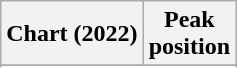<table class="wikitable sortable plainrowheaders" style="text-align:center">
<tr>
<th scope="col">Chart (2022)</th>
<th scope="col">Peak<br>position</th>
</tr>
<tr>
</tr>
<tr>
</tr>
</table>
